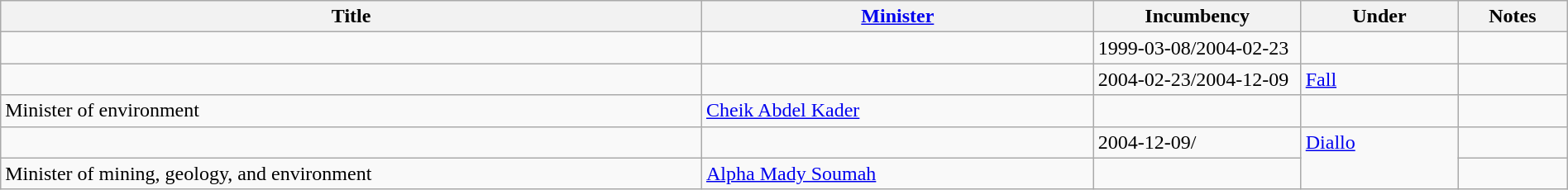<table class="wikitable" style="width:100%;">
<tr>
<th>Title</th>
<th style="width:25%;"><a href='#'>Minister</a></th>
<th style="width:160px;">Incumbency</th>
<th style="width:10%;">Under</th>
<th style="width:7%;">Notes</th>
</tr>
<tr>
<td></td>
<td></td>
<td>1999-03-08/2004-02-23</td>
<td></td>
<td></td>
</tr>
<tr>
<td></td>
<td></td>
<td>2004-02-23/2004-12-09</td>
<td><a href='#'>Fall</a></td>
<td></td>
</tr>
<tr>
<td>Minister of environment</td>
<td><a href='#'>Cheik Abdel Kader</a></td>
<td></td>
<td></td>
<td></td>
</tr>
<tr>
<td></td>
<td></td>
<td>2004-12-09/</td>
<td rowspan="2" style="vertical-align:top;"><a href='#'>Diallo</a></td>
<td></td>
</tr>
<tr>
<td>Minister of mining, geology, and environment</td>
<td><a href='#'>Alpha Mady Soumah</a></td>
<td></td>
<td></td>
</tr>
</table>
